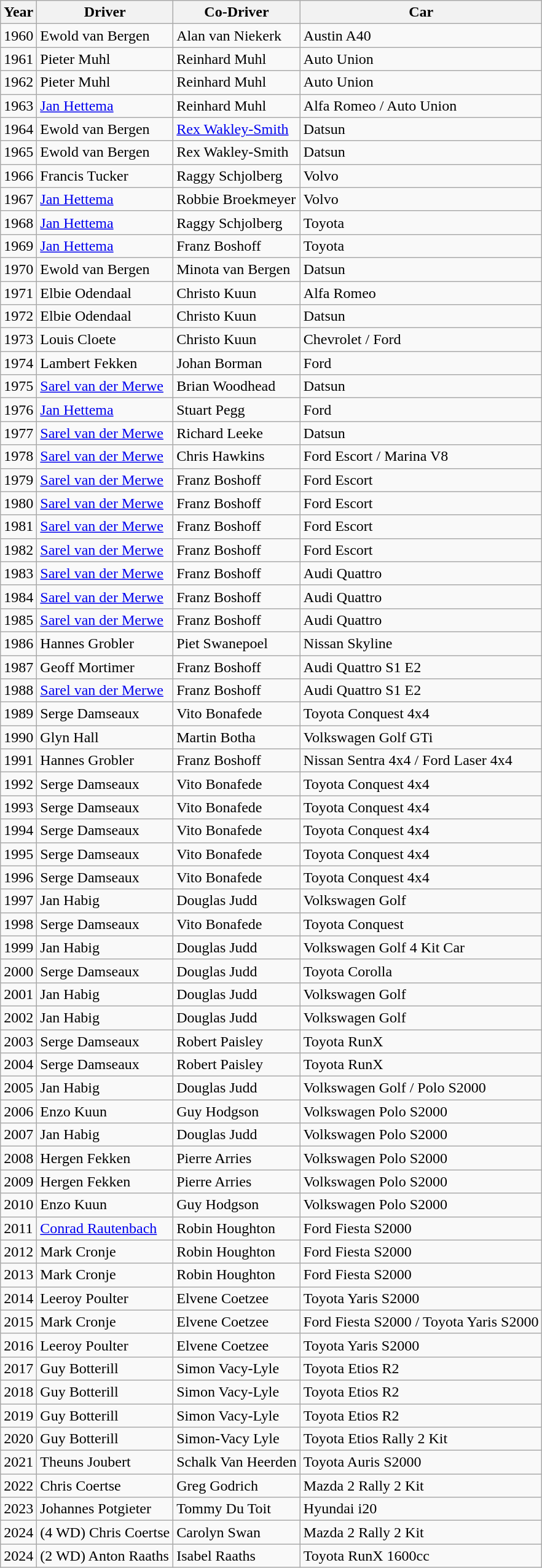<table class="wikitable sortable">
<tr>
<th>Year</th>
<th>Driver</th>
<th>Co-Driver</th>
<th>Car </th>
</tr>
<tr>
<td>1960</td>
<td>Ewold van Bergen</td>
<td>Alan van Niekerk</td>
<td>Austin A40</td>
</tr>
<tr>
<td>1961</td>
<td>Pieter Muhl</td>
<td>Reinhard Muhl</td>
<td>Auto Union</td>
</tr>
<tr>
<td>1962</td>
<td>Pieter Muhl</td>
<td>Reinhard Muhl</td>
<td>Auto Union</td>
</tr>
<tr>
<td>1963</td>
<td><a href='#'>Jan Hettema</a></td>
<td>Reinhard Muhl</td>
<td>Alfa Romeo / Auto Union</td>
</tr>
<tr>
<td>1964</td>
<td>Ewold van Bergen</td>
<td><a href='#'>Rex Wakley-Smith</a></td>
<td>Datsun</td>
</tr>
<tr>
<td>1965</td>
<td>Ewold van Bergen</td>
<td>Rex Wakley-Smith</td>
<td>Datsun</td>
</tr>
<tr>
<td>1966</td>
<td>Francis Tucker</td>
<td>Raggy Schjolberg</td>
<td>Volvo</td>
</tr>
<tr>
<td>1967</td>
<td><a href='#'>Jan Hettema</a></td>
<td>Robbie Broekmeyer</td>
<td>Volvo</td>
</tr>
<tr>
<td>1968</td>
<td><a href='#'>Jan Hettema</a></td>
<td>Raggy Schjolberg</td>
<td>Toyota</td>
</tr>
<tr>
<td>1969</td>
<td><a href='#'>Jan Hettema</a></td>
<td>Franz Boshoff</td>
<td>Toyota</td>
</tr>
<tr>
<td>1970</td>
<td>Ewold van Bergen</td>
<td>Minota van Bergen</td>
<td>Datsun</td>
</tr>
<tr>
<td>1971</td>
<td>Elbie Odendaal</td>
<td>Christo Kuun</td>
<td>Alfa Romeo</td>
</tr>
<tr>
<td>1972</td>
<td>Elbie Odendaal</td>
<td>Christo Kuun</td>
<td>Datsun</td>
</tr>
<tr>
<td>1973</td>
<td>Louis Cloete</td>
<td>Christo Kuun</td>
<td>Chevrolet / Ford</td>
</tr>
<tr>
<td>1974</td>
<td>Lambert Fekken</td>
<td>Johan Borman</td>
<td>Ford</td>
</tr>
<tr>
<td>1975</td>
<td><a href='#'>Sarel van der Merwe</a></td>
<td>Brian Woodhead</td>
<td>Datsun</td>
</tr>
<tr>
<td>1976</td>
<td><a href='#'>Jan Hettema</a></td>
<td>Stuart Pegg</td>
<td>Ford</td>
</tr>
<tr>
<td>1977</td>
<td><a href='#'>Sarel van der Merwe</a></td>
<td>Richard Leeke</td>
<td>Datsun</td>
</tr>
<tr>
<td>1978</td>
<td><a href='#'>Sarel van der Merwe</a></td>
<td>Chris Hawkins</td>
<td>Ford Escort / Marina V8</td>
</tr>
<tr>
<td>1979</td>
<td><a href='#'>Sarel van der Merwe</a></td>
<td>Franz Boshoff</td>
<td>Ford Escort</td>
</tr>
<tr>
<td>1980</td>
<td><a href='#'>Sarel van der Merwe</a></td>
<td>Franz Boshoff</td>
<td>Ford Escort</td>
</tr>
<tr>
<td>1981</td>
<td><a href='#'>Sarel van der Merwe</a></td>
<td>Franz Boshoff</td>
<td>Ford Escort</td>
</tr>
<tr>
<td>1982</td>
<td><a href='#'>Sarel van der Merwe</a></td>
<td>Franz Boshoff</td>
<td>Ford Escort</td>
</tr>
<tr>
<td>1983</td>
<td><a href='#'>Sarel van der Merwe</a></td>
<td>Franz Boshoff</td>
<td>Audi Quattro</td>
</tr>
<tr>
<td>1984</td>
<td><a href='#'>Sarel van der Merwe</a></td>
<td>Franz Boshoff</td>
<td>Audi Quattro</td>
</tr>
<tr>
<td>1985</td>
<td><a href='#'>Sarel van der Merwe</a></td>
<td>Franz Boshoff</td>
<td>Audi Quattro</td>
</tr>
<tr>
<td>1986</td>
<td>Hannes Grobler</td>
<td>Piet Swanepoel</td>
<td>Nissan Skyline</td>
</tr>
<tr>
<td>1987</td>
<td>Geoff Mortimer</td>
<td>Franz Boshoff</td>
<td>Audi Quattro S1 E2</td>
</tr>
<tr>
<td>1988</td>
<td><a href='#'>Sarel van der Merwe</a></td>
<td>Franz Boshoff</td>
<td>Audi Quattro S1 E2</td>
</tr>
<tr>
<td>1989</td>
<td>Serge Damseaux</td>
<td>Vito Bonafede</td>
<td>Toyota Conquest 4x4</td>
</tr>
<tr>
<td>1990</td>
<td>Glyn Hall</td>
<td>Martin Botha</td>
<td>Volkswagen Golf GTi</td>
</tr>
<tr>
<td>1991</td>
<td>Hannes Grobler</td>
<td>Franz Boshoff</td>
<td>Nissan Sentra 4x4 / Ford Laser 4x4</td>
</tr>
<tr>
<td>1992</td>
<td>Serge Damseaux</td>
<td>Vito Bonafede</td>
<td>Toyota Conquest 4x4</td>
</tr>
<tr>
<td>1993</td>
<td>Serge Damseaux</td>
<td>Vito Bonafede</td>
<td>Toyota Conquest 4x4</td>
</tr>
<tr>
<td>1994</td>
<td>Serge Damseaux</td>
<td>Vito Bonafede</td>
<td>Toyota Conquest 4x4</td>
</tr>
<tr>
<td>1995</td>
<td>Serge Damseaux</td>
<td>Vito Bonafede</td>
<td>Toyota Conquest 4x4</td>
</tr>
<tr>
<td>1996</td>
<td>Serge Damseaux</td>
<td>Vito Bonafede</td>
<td>Toyota Conquest 4x4</td>
</tr>
<tr>
<td>1997</td>
<td>Jan Habig</td>
<td>Douglas Judd</td>
<td>Volkswagen Golf</td>
</tr>
<tr>
<td>1998</td>
<td>Serge Damseaux</td>
<td>Vito Bonafede</td>
<td>Toyota Conquest</td>
</tr>
<tr>
<td>1999</td>
<td>Jan Habig</td>
<td>Douglas Judd</td>
<td>Volkswagen Golf 4 Kit Car</td>
</tr>
<tr>
<td>2000</td>
<td>Serge Damseaux</td>
<td>Douglas Judd</td>
<td>Toyota Corolla</td>
</tr>
<tr>
<td>2001</td>
<td>Jan Habig</td>
<td>Douglas Judd</td>
<td>Volkswagen Golf</td>
</tr>
<tr>
<td>2002</td>
<td>Jan Habig</td>
<td>Douglas Judd</td>
<td>Volkswagen Golf</td>
</tr>
<tr>
<td>2003</td>
<td>Serge Damseaux</td>
<td>Robert Paisley</td>
<td>Toyota RunX</td>
</tr>
<tr>
<td>2004</td>
<td>Serge Damseaux</td>
<td>Robert Paisley</td>
<td>Toyota RunX</td>
</tr>
<tr>
<td>2005</td>
<td>Jan Habig</td>
<td>Douglas Judd</td>
<td>Volkswagen Golf / Polo S2000</td>
</tr>
<tr>
<td>2006</td>
<td>Enzo Kuun</td>
<td>Guy Hodgson</td>
<td>Volkswagen Polo S2000</td>
</tr>
<tr>
<td>2007</td>
<td>Jan Habig</td>
<td>Douglas Judd</td>
<td>Volkswagen Polo S2000</td>
</tr>
<tr>
<td>2008</td>
<td>Hergen Fekken</td>
<td>Pierre Arries</td>
<td>Volkswagen Polo S2000</td>
</tr>
<tr>
<td>2009</td>
<td>Hergen Fekken</td>
<td>Pierre Arries</td>
<td>Volkswagen Polo S2000</td>
</tr>
<tr>
<td>2010</td>
<td>Enzo Kuun</td>
<td>Guy Hodgson</td>
<td>Volkswagen Polo S2000</td>
</tr>
<tr>
<td>2011</td>
<td><a href='#'>Conrad Rautenbach</a></td>
<td>Robin Houghton</td>
<td>Ford Fiesta S2000</td>
</tr>
<tr>
<td>2012</td>
<td>Mark Cronje</td>
<td>Robin Houghton</td>
<td>Ford Fiesta S2000</td>
</tr>
<tr>
<td>2013</td>
<td>Mark Cronje</td>
<td>Robin Houghton</td>
<td>Ford Fiesta S2000</td>
</tr>
<tr>
<td>2014</td>
<td>Leeroy Poulter</td>
<td>Elvene Coetzee</td>
<td>Toyota Yaris S2000</td>
</tr>
<tr>
<td>2015</td>
<td>Mark Cronje</td>
<td>Elvene Coetzee</td>
<td>Ford Fiesta S2000 / Toyota Yaris S2000</td>
</tr>
<tr>
<td>2016</td>
<td>Leeroy Poulter</td>
<td>Elvene Coetzee</td>
<td>Toyota Yaris S2000</td>
</tr>
<tr>
<td>2017</td>
<td>Guy Botterill</td>
<td>Simon Vacy-Lyle</td>
<td>Toyota Etios R2</td>
</tr>
<tr>
<td>2018</td>
<td>Guy Botterill</td>
<td>Simon Vacy-Lyle</td>
<td>Toyota Etios R2</td>
</tr>
<tr>
<td>2019</td>
<td>Guy Botterill</td>
<td>Simon Vacy-Lyle</td>
<td>Toyota Etios R2</td>
</tr>
<tr>
<td>2020</td>
<td>Guy Botterill</td>
<td>Simon-Vacy Lyle</td>
<td>Toyota Etios Rally 2 Kit</td>
</tr>
<tr>
<td>2021</td>
<td>Theuns Joubert</td>
<td>Schalk Van Heerden</td>
<td>Toyota Auris S2000</td>
</tr>
<tr>
<td>2022</td>
<td>Chris Coertse</td>
<td>Greg Godrich</td>
<td>Mazda 2 Rally 2 Kit</td>
</tr>
<tr>
<td>2023</td>
<td>Johannes Potgieter</td>
<td>Tommy Du Toit</td>
<td>Hyundai i20</td>
</tr>
<tr>
<td>2024</td>
<td>(4 WD) Chris Coertse</td>
<td>Carolyn Swan</td>
<td>Mazda 2 Rally 2 Kit</td>
</tr>
<tr>
<td>2024</td>
<td>(2 WD) Anton Raaths</td>
<td>Isabel Raaths</td>
<td>Toyota RunX 1600cc</td>
</tr>
</table>
